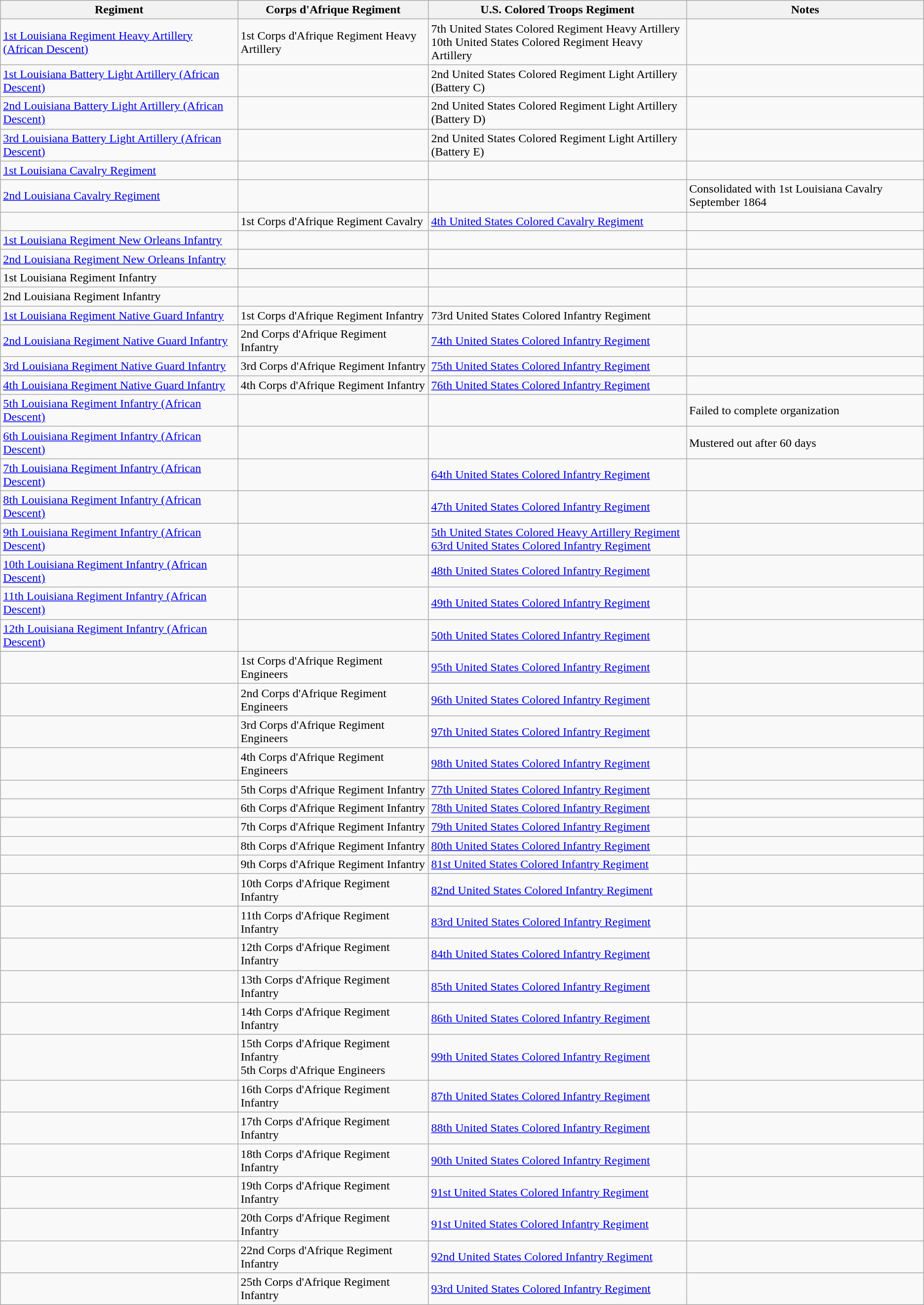<table class="wikitable">
<tr>
<th>Regiment</th>
<th>Corps d'Afrique Regiment</th>
<th>U.S. Colored Troops Regiment</th>
<th>Notes</th>
</tr>
<tr>
<td><a href='#'>1st Louisiana Regiment Heavy Artillery (African Descent)</a></td>
<td>1st Corps d'Afrique Regiment Heavy Artillery</td>
<td>7th United States Colored Regiment Heavy Artillery<br>10th United States Colored Regiment Heavy Artillery</td>
<td></td>
</tr>
<tr>
<td><a href='#'>1st Louisiana Battery Light Artillery (African Descent)</a></td>
<td></td>
<td>2nd United States Colored Regiment Light Artillery (Battery C)</td>
<td></td>
</tr>
<tr>
<td><a href='#'>2nd Louisiana Battery Light Artillery (African Descent)</a></td>
<td></td>
<td>2nd United States Colored Regiment Light Artillery (Battery D)</td>
<td></td>
</tr>
<tr>
<td><a href='#'>3rd Louisiana Battery Light Artillery (African Descent)</a></td>
<td></td>
<td>2nd United States Colored Regiment Light Artillery (Battery E)</td>
<td></td>
</tr>
<tr>
<td><a href='#'>1st Louisiana Cavalry Regiment</a></td>
<td></td>
<td></td>
<td></td>
</tr>
<tr>
<td><a href='#'>2nd Louisiana Cavalry Regiment</a></td>
<td></td>
<td></td>
<td>Consolidated with 1st Louisiana Cavalry September 1864</td>
</tr>
<tr>
<td></td>
<td>1st Corps d'Afrique Regiment Cavalry</td>
<td><a href='#'>4th United States Colored Cavalry Regiment</a></td>
<td></td>
</tr>
<tr>
<td><a href='#'>1st Louisiana Regiment New Orleans Infantry</a></td>
<td></td>
<td></td>
<td></td>
</tr>
<tr>
<td><a href='#'>2nd Louisiana Regiment New Orleans Infantry</a></td>
<td></td>
<td></td>
<td></td>
</tr>
<tr>
</tr>
<tr>
<td>1st Louisiana Regiment Infantry</td>
<td></td>
<td></td>
<td></td>
</tr>
<tr>
<td>2nd Louisiana Regiment Infantry</td>
<td></td>
<td></td>
<td></td>
</tr>
<tr>
<td><a href='#'>1st Louisiana Regiment Native Guard Infantry</a></td>
<td>1st Corps d'Afrique Regiment Infantry</td>
<td>73rd United States Colored Infantry Regiment</td>
<td></td>
</tr>
<tr>
<td><a href='#'>2nd Louisiana Regiment Native Guard Infantry</a></td>
<td>2nd Corps d'Afrique Regiment Infantry</td>
<td><a href='#'>74th United States Colored Infantry Regiment</a></td>
<td></td>
</tr>
<tr>
<td><a href='#'>3rd Louisiana Regiment Native Guard Infantry</a></td>
<td>3rd Corps d'Afrique Regiment Infantry</td>
<td><a href='#'>75th United States Colored Infantry Regiment</a></td>
<td></td>
</tr>
<tr>
<td><a href='#'>4th Louisiana Regiment Native Guard Infantry</a></td>
<td>4th Corps d'Afrique Regiment Infantry</td>
<td><a href='#'>76th United States Colored Infantry Regiment</a></td>
<td></td>
</tr>
<tr>
<td><a href='#'>5th Louisiana Regiment Infantry (African Descent)</a></td>
<td></td>
<td></td>
<td>Failed to complete organization</td>
</tr>
<tr>
<td><a href='#'>6th Louisiana Regiment Infantry (African Descent)</a></td>
<td></td>
<td></td>
<td>Mustered out after 60 days</td>
</tr>
<tr>
<td><a href='#'>7th Louisiana Regiment Infantry (African Descent)</a></td>
<td></td>
<td><a href='#'>64th United States Colored Infantry Regiment</a></td>
<td></td>
</tr>
<tr>
<td><a href='#'>8th Louisiana Regiment Infantry (African Descent)</a></td>
<td></td>
<td><a href='#'>47th United States Colored Infantry Regiment</a></td>
<td></td>
</tr>
<tr>
<td><a href='#'>9th Louisiana Regiment Infantry (African Descent)</a></td>
<td></td>
<td><a href='#'>5th United States Colored Heavy Artillery Regiment</a><br><a href='#'>63rd United States Colored Infantry Regiment</a></td>
<td></td>
</tr>
<tr>
<td><a href='#'>10th Louisiana Regiment Infantry (African Descent)</a></td>
<td></td>
<td><a href='#'>48th United States Colored Infantry Regiment</a></td>
<td></td>
</tr>
<tr>
<td><a href='#'>11th Louisiana Regiment Infantry (African Descent)</a></td>
<td></td>
<td><a href='#'>49th United States Colored Infantry Regiment</a></td>
<td></td>
</tr>
<tr>
<td><a href='#'>12th Louisiana Regiment Infantry (African Descent)</a></td>
<td></td>
<td><a href='#'>50th United States Colored Infantry Regiment</a></td>
<td></td>
</tr>
<tr>
<td></td>
<td>1st Corps d'Afrique Regiment Engineers</td>
<td><a href='#'>95th United States Colored Infantry Regiment</a></td>
<td></td>
</tr>
<tr>
<td></td>
<td>2nd Corps d'Afrique Regiment Engineers</td>
<td><a href='#'>96th United States Colored Infantry Regiment</a></td>
<td></td>
</tr>
<tr>
<td></td>
<td>3rd Corps d'Afrique Regiment Engineers</td>
<td><a href='#'>97th United States Colored Infantry Regiment</a></td>
<td></td>
</tr>
<tr>
<td></td>
<td>4th Corps d'Afrique Regiment Engineers</td>
<td><a href='#'>98th United States Colored Infantry Regiment</a></td>
<td></td>
</tr>
<tr>
<td></td>
<td>5th Corps d'Afrique Regiment Infantry</td>
<td><a href='#'>77th United States Colored Infantry Regiment</a></td>
<td></td>
</tr>
<tr>
<td></td>
<td>6th Corps d'Afrique Regiment Infantry</td>
<td><a href='#'>78th United States Colored Infantry Regiment</a></td>
<td></td>
</tr>
<tr>
<td></td>
<td>7th Corps d'Afrique Regiment Infantry</td>
<td><a href='#'>79th United States Colored Infantry Regiment</a></td>
<td></td>
</tr>
<tr>
<td></td>
<td>8th Corps d'Afrique Regiment Infantry</td>
<td><a href='#'>80th United States Colored Infantry Regiment</a></td>
<td></td>
</tr>
<tr>
<td></td>
<td>9th Corps d'Afrique Regiment Infantry</td>
<td><a href='#'>81st United States Colored Infantry Regiment</a></td>
<td></td>
</tr>
<tr>
<td></td>
<td>10th Corps d'Afrique Regiment Infantry</td>
<td><a href='#'>82nd United States Colored Infantry Regiment</a></td>
<td></td>
</tr>
<tr>
<td></td>
<td>11th Corps d'Afrique Regiment Infantry</td>
<td><a href='#'>83rd United States Colored Infantry Regiment</a></td>
<td></td>
</tr>
<tr>
<td></td>
<td>12th Corps d'Afrique Regiment Infantry</td>
<td><a href='#'>84th United States Colored Infantry Regiment</a></td>
<td></td>
</tr>
<tr>
<td></td>
<td>13th Corps d'Afrique Regiment Infantry</td>
<td><a href='#'>85th United States Colored Infantry Regiment</a></td>
<td></td>
</tr>
<tr>
<td></td>
<td>14th Corps d'Afrique Regiment Infantry</td>
<td><a href='#'>86th United States Colored Infantry Regiment</a></td>
<td></td>
</tr>
<tr>
<td></td>
<td>15th Corps d'Afrique Regiment Infantry <br> 5th Corps d'Afrique Engineers</td>
<td><a href='#'>99th United States Colored Infantry Regiment</a></td>
<td></td>
</tr>
<tr>
<td></td>
<td>16th Corps d'Afrique Regiment Infantry</td>
<td><a href='#'>87th United States Colored Infantry Regiment</a></td>
<td></td>
</tr>
<tr>
<td></td>
<td>17th Corps d'Afrique Regiment Infantry</td>
<td><a href='#'>88th United States Colored Infantry Regiment</a></td>
<td></td>
</tr>
<tr>
<td></td>
<td>18th Corps d'Afrique Regiment Infantry</td>
<td><a href='#'>90th United States Colored Infantry Regiment</a></td>
<td></td>
</tr>
<tr>
<td></td>
<td>19th Corps d'Afrique Regiment Infantry</td>
<td><a href='#'>91st United States Colored Infantry Regiment</a></td>
<td></td>
</tr>
<tr>
<td></td>
<td>20th Corps d'Afrique Regiment Infantry</td>
<td><a href='#'>91st United States Colored Infantry Regiment</a></td>
<td></td>
</tr>
<tr>
<td></td>
<td>22nd Corps d'Afrique Regiment Infantry</td>
<td><a href='#'>92nd United States Colored Infantry Regiment</a></td>
<td></td>
</tr>
<tr>
<td></td>
<td>25th Corps d'Afrique Regiment Infantry</td>
<td><a href='#'>93rd United States Colored Infantry Regiment</a></td>
<td></td>
</tr>
</table>
